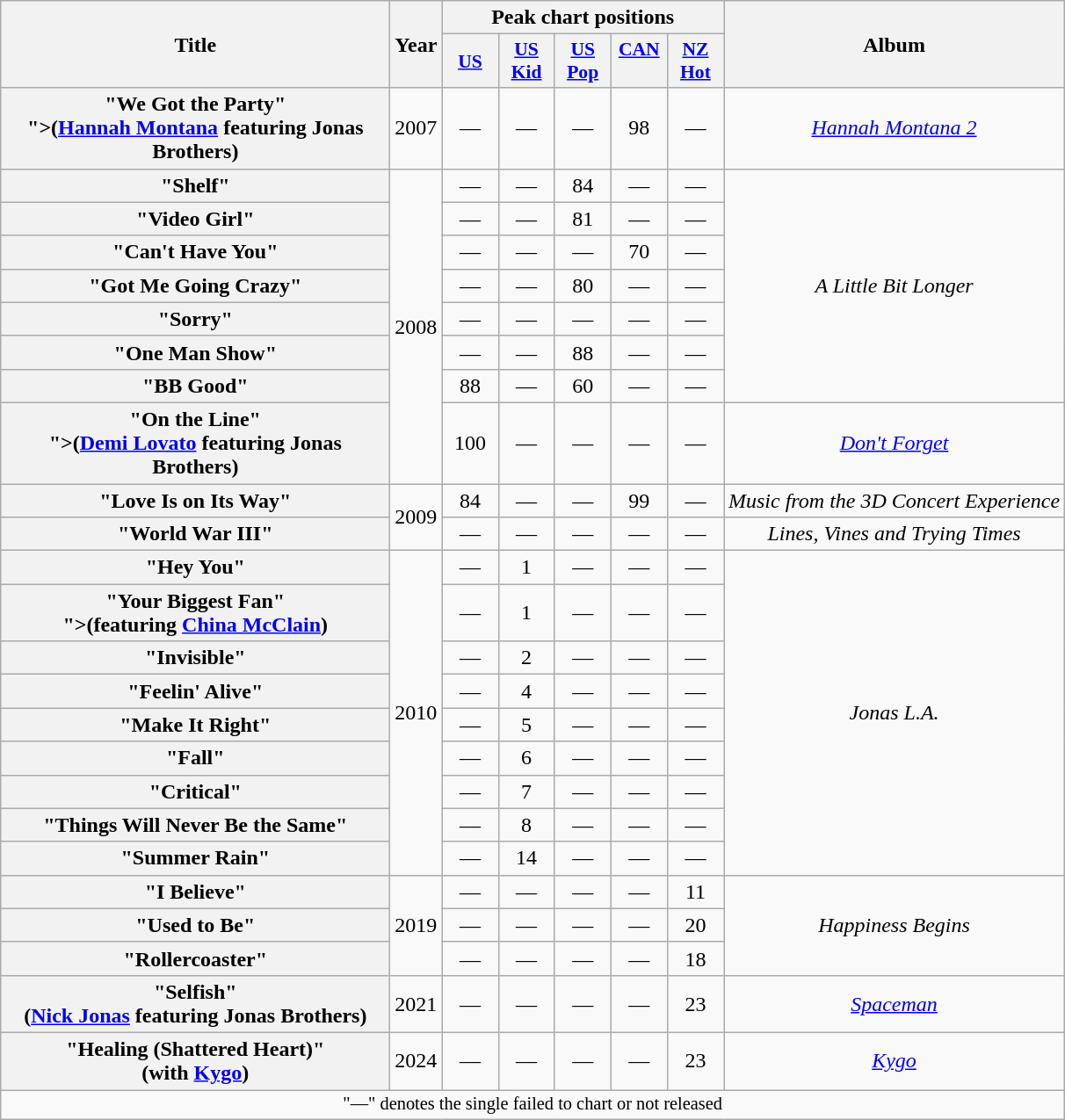<table class="wikitable plainrowheaders" style="text-align:center;">
<tr>
<th scope="col" rowspan="2" style="width:18em;">Title</th>
<th scope="col" rowspan="2">Year</th>
<th scope="col" colspan="5">Peak chart positions</th>
<th scope="col" rowspan="2">Album</th>
</tr>
<tr>
<th scope="col" style="width:2.5em;font-size:90%;"><a href='#'>US</a><br></th>
<th scope="col" style="width:2.5em;font-size:90%;"><a href='#'>US<br>Kid</a><br></th>
<th scope="col" style="width:2.5em;font-size:90%;"><a href='#'>US<br>Pop</a><br></th>
<th scope="col" style="width:2.5em;font-size:90%;"><a href='#'>CAN</a><br><br></th>
<th scope="col" style="width:2.5em;font-size:90%;"><a href='#'>NZ<br>Hot</a><br></th>
</tr>
<tr>
<th scope="row">"We Got the Party"<br><span>">(<a href='#'>Hannah Montana</a> featuring Jonas Brothers)</span></th>
<td>2007</td>
<td>—</td>
<td>—</td>
<td>—</td>
<td>98</td>
<td>—</td>
<td><em><a href='#'>Hannah Montana 2</a></em></td>
</tr>
<tr>
<th scope="row">"Shelf"</th>
<td rowspan="8">2008</td>
<td>—</td>
<td>—</td>
<td>84</td>
<td>—</td>
<td>—</td>
<td rowspan="7"><em>A Little Bit Longer</em></td>
</tr>
<tr>
<th scope="row">"Video Girl"</th>
<td>—</td>
<td>—</td>
<td>81</td>
<td>—</td>
<td>—</td>
</tr>
<tr>
<th scope="row">"Can't Have You"</th>
<td>—</td>
<td>—</td>
<td>—</td>
<td>70</td>
<td>—</td>
</tr>
<tr>
<th scope="row">"Got Me Going Crazy"</th>
<td>—</td>
<td>—</td>
<td>80</td>
<td>—</td>
<td>—</td>
</tr>
<tr>
<th scope="row">"Sorry"</th>
<td>—</td>
<td>—</td>
<td>—</td>
<td>—</td>
<td>—</td>
</tr>
<tr>
<th scope="row">"One Man Show"</th>
<td>—</td>
<td>—</td>
<td>88</td>
<td>—</td>
<td>—</td>
</tr>
<tr>
<th scope="row">"BB Good"</th>
<td>88</td>
<td>—</td>
<td>60</td>
<td>—</td>
<td>—</td>
</tr>
<tr>
<th scope="row">"On the Line"<br><span>">(<a href='#'>Demi Lovato</a> featuring Jonas Brothers)</span></th>
<td>100</td>
<td>—</td>
<td>—</td>
<td>—</td>
<td>—</td>
<td><em><a href='#'>Don't Forget</a></em></td>
</tr>
<tr>
<th scope="row">"Love Is on Its Way"</th>
<td rowspan="2">2009</td>
<td>84</td>
<td>—</td>
<td>—</td>
<td>99</td>
<td>—</td>
<td><em>Music from the 3D Concert Experience</em></td>
</tr>
<tr>
<th scope="row">"World War III"</th>
<td>—</td>
<td>—</td>
<td>—</td>
<td>—</td>
<td>—</td>
<td><em>Lines, Vines and Trying Times</em></td>
</tr>
<tr>
<th scope="row">"Hey You"</th>
<td rowspan="9">2010</td>
<td>—</td>
<td>1</td>
<td>—</td>
<td>—</td>
<td>—</td>
<td rowspan="9"><em>Jonas L.A.</em></td>
</tr>
<tr>
<th scope="row">"Your Biggest Fan"<br><span>">(featuring <a href='#'>China McClain</a>)</span></th>
<td>—</td>
<td>1</td>
<td>—</td>
<td>—</td>
<td>—</td>
</tr>
<tr>
<th scope="row">"Invisible"</th>
<td>—</td>
<td>2</td>
<td>—</td>
<td>—</td>
<td>—</td>
</tr>
<tr>
<th scope="row">"Feelin' Alive"</th>
<td>—</td>
<td>4</td>
<td>—</td>
<td>—</td>
<td>—</td>
</tr>
<tr>
<th scope="row">"Make It Right"</th>
<td>—</td>
<td>5</td>
<td>—</td>
<td>—</td>
<td>—</td>
</tr>
<tr>
<th scope="row">"Fall"</th>
<td>—</td>
<td>6</td>
<td>—</td>
<td>—</td>
<td>—</td>
</tr>
<tr>
<th scope="row">"Critical"</th>
<td>—</td>
<td>7</td>
<td>—</td>
<td>—</td>
<td>—</td>
</tr>
<tr>
<th scope="row">"Things Will Never Be the Same"</th>
<td>—</td>
<td>8</td>
<td>—</td>
<td>—</td>
<td>—</td>
</tr>
<tr>
<th scope="row">"Summer Rain"</th>
<td>—</td>
<td>14</td>
<td>—</td>
<td>—</td>
<td>—</td>
</tr>
<tr>
<th scope="row">"I Believe"</th>
<td rowspan="3">2019</td>
<td>—</td>
<td>—</td>
<td>—</td>
<td>—</td>
<td>11</td>
<td rowspan="3"><em>Happiness Begins</em></td>
</tr>
<tr>
<th scope="row">"Used to Be"</th>
<td>—</td>
<td>—</td>
<td>—</td>
<td>—</td>
<td>20</td>
</tr>
<tr>
<th scope="row">"Rollercoaster"</th>
<td>—</td>
<td>—</td>
<td>—</td>
<td>—</td>
<td>18</td>
</tr>
<tr>
<th scope="row">"Selfish"<br><span>(<a href='#'>Nick Jonas</a> featuring Jonas Brothers)</span></th>
<td>2021</td>
<td>—</td>
<td>—</td>
<td>—</td>
<td>—</td>
<td>23</td>
<td><em><a href='#'>Spaceman</a></em></td>
</tr>
<tr>
<th scope="row">"Healing (Shattered Heart)"<br><span>(with <a href='#'>Kygo</a>)</span></th>
<td>2024</td>
<td>—</td>
<td>—</td>
<td>—</td>
<td>—</td>
<td>23</td>
<td><em><a href='#'>Kygo</a></em></td>
</tr>
<tr>
<td colspan="11" style="font-size:85%">"—" denotes the single failed to chart or not released</td>
</tr>
</table>
